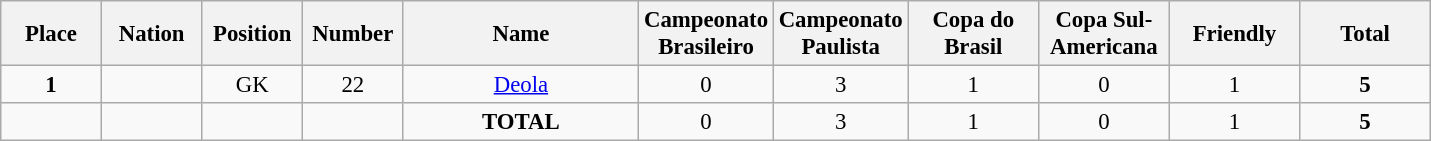<table class="wikitable" style="font-size: 95%; text-align: center;">
<tr>
<th width=60>Place</th>
<th width=60>Nation</th>
<th width=60>Position</th>
<th width=60>Number</th>
<th width=150>Name</th>
<th width=80>Campeonato Brasileiro</th>
<th width=80>Campeonato Paulista</th>
<th width=80>Copa do Brasil</th>
<th width=80>Copa Sul-Americana</th>
<th width=80>Friendly</th>
<th width=80>Total</th>
</tr>
<tr>
<td><strong>1</strong></td>
<td></td>
<td>GK</td>
<td>22</td>
<td><a href='#'>Deola</a></td>
<td>0</td>
<td>3</td>
<td>1</td>
<td>0</td>
<td>1</td>
<td><strong>5</strong></td>
</tr>
<tr>
<td></td>
<td></td>
<td></td>
<td></td>
<td><strong>TOTAL</strong></td>
<td>0</td>
<td>3</td>
<td>1</td>
<td>0</td>
<td>1</td>
<td><strong>5</strong></td>
</tr>
</table>
